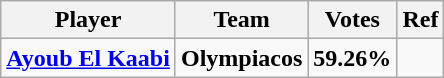<table class="wikitable" style="text-align: left;">
<tr>
<th>Player</th>
<th>Team</th>
<th>Votes</th>
<th>Ref</th>
</tr>
<tr>
<td> <strong><a href='#'>Ayoub El Kaabi</a></strong></td>
<td><strong>Olympiacos</strong></td>
<td><strong>59.26%</strong></td>
<td align="center"></td>
</tr>
</table>
